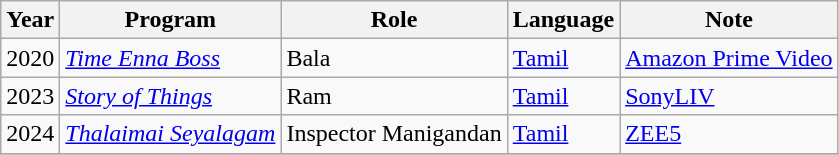<table class="wikitable sortable">
<tr>
<th scope="col">Year</th>
<th scope="col">Program</th>
<th scope="col">Role</th>
<th scope="col">Language</th>
<th scope="col" class="unsortable">Note</th>
</tr>
<tr>
<td>2020</td>
<td><em><a href='#'>Time Enna Boss</a></em></td>
<td>Bala</td>
<td><a href='#'>Tamil</a></td>
<td><a href='#'>Amazon Prime Video</a></td>
</tr>
<tr>
<td>2023</td>
<td><em><a href='#'>Story of Things</a></em></td>
<td>Ram</td>
<td><a href='#'>Tamil</a></td>
<td><a href='#'>SonyLIV</a></td>
</tr>
<tr>
<td>2024</td>
<td><em><a href='#'>Thalaimai Seyalagam</a></em></td>
<td>Inspector Manigandan</td>
<td><a href='#'>Tamil</a></td>
<td><a href='#'>ZEE5</a></td>
</tr>
<tr>
</tr>
</table>
